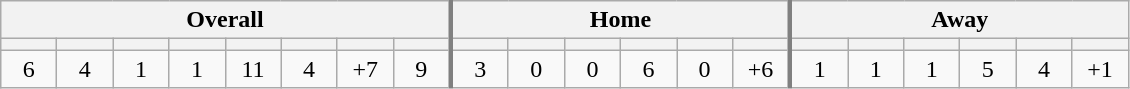<table class="wikitable" style="text-align: center;">
<tr>
<th colspan=8 style="border-right:3px solid grey;">Overall</th>
<th colspan=6 style="border-right:3px solid grey;">Home</th>
<th colspan=6>Away</th>
</tr>
<tr>
<th width=30></th>
<th width=30></th>
<th width=30></th>
<th width=30></th>
<th width=30></th>
<th width=30></th>
<th width=30></th>
<th width=30 style="border-right:3px solid grey;"></th>
<th width=30></th>
<th width=30></th>
<th width=30></th>
<th width=30></th>
<th width=30></th>
<th width=30 style="border-right:3px solid grey;"></th>
<th width=30></th>
<th width=30></th>
<th width=30></th>
<th width=30></th>
<th width=30></th>
<th width=30></th>
</tr>
<tr>
<td>6</td>
<td>4</td>
<td>1</td>
<td>1</td>
<td>11</td>
<td>4</td>
<td>+7</td>
<td width=30 style="border-right:3px solid grey;">9</td>
<td>3</td>
<td>0</td>
<td>0</td>
<td>6</td>
<td>0</td>
<td width=30 style="border-right:3px solid grey;">+6</td>
<td>1</td>
<td>1</td>
<td>1</td>
<td>5</td>
<td>4</td>
<td>+1</td>
</tr>
</table>
